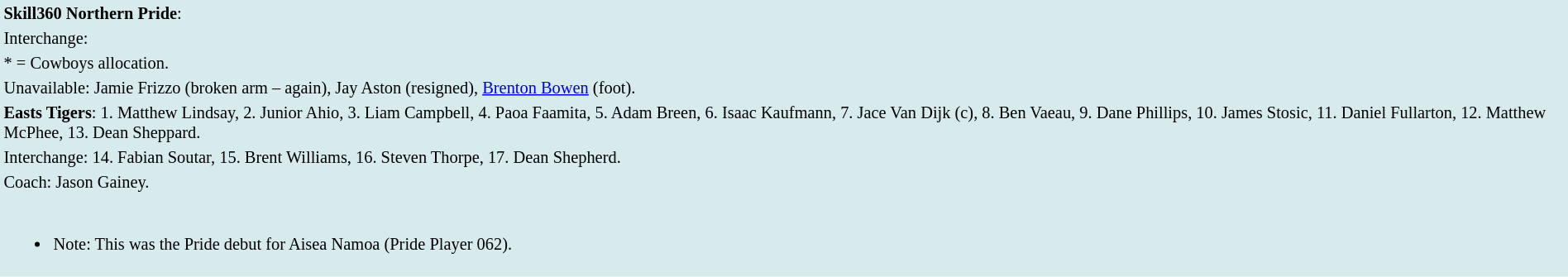<table style="background:#d7ebed; font-size:85%; width:100%;">
<tr>
<td><strong>Skill360 Northern Pride</strong>:            </td>
</tr>
<tr>
<td>Interchange:    </td>
</tr>
<tr>
<td>* = Cowboys allocation.</td>
</tr>
<tr>
<td>Unavailable: Jamie Frizzo (broken arm – again), Jay Aston (resigned), <a href='#'>Brenton Bowen</a> (foot).</td>
</tr>
<tr>
<td><strong>Easts Tigers</strong>: 1. Matthew Lindsay, 2. Junior Ahio, 3. Liam Campbell, 4. Paoa Faamita, 5. Adam Breen, 6. Isaac Kaufmann, 7. Jace Van Dijk (c), 8. Ben Vaeau, 9. Dane Phillips, 10. James Stosic, 11. Daniel Fullarton, 12. Matthew McPhee, 13. Dean Sheppard.</td>
</tr>
<tr>
<td>Interchange: 14. Fabian Soutar, 15. Brent Williams, 16. Steven Thorpe, 17. Dean Shepherd.</td>
</tr>
<tr>
<td>Coach: Jason Gainey.</td>
</tr>
<tr>
<td><br><ul><li>Note: This was the Pride debut for Aisea Namoa (Pride Player 062).</li></ul></td>
</tr>
<tr>
</tr>
</table>
